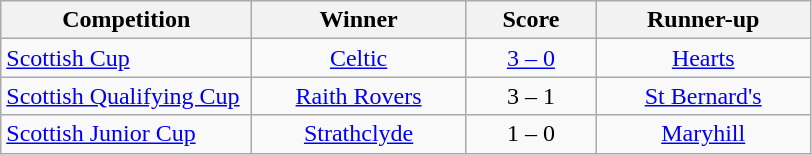<table class="wikitable" style="text-align: center;">
<tr>
<th width=160>Competition</th>
<th width=135>Winner</th>
<th width=80>Score</th>
<th width=135>Runner-up</th>
</tr>
<tr>
<td align=left><a href='#'>Scottish Cup</a></td>
<td><a href='#'>Celtic</a></td>
<td><a href='#'>3 – 0</a></td>
<td><a href='#'>Hearts</a></td>
</tr>
<tr>
<td align=left><a href='#'>Scottish Qualifying Cup</a></td>
<td><a href='#'>Raith Rovers</a></td>
<td>3 – 1</td>
<td><a href='#'>St Bernard's</a></td>
</tr>
<tr>
<td align=left><a href='#'>Scottish Junior Cup</a></td>
<td><a href='#'>Strathclyde</a></td>
<td>1 – 0</td>
<td><a href='#'>Maryhill</a></td>
</tr>
</table>
